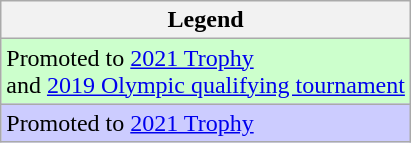<table class="wikitable">
<tr>
<th>Legend</th>
</tr>
<tr>
<td bgcolor=ccffcc>Promoted to <a href='#'>2021 Trophy</a> <br> and <a href='#'>2019 Olympic qualifying tournament</a></td>
</tr>
<tr>
<td bgcolor=ccccff>Promoted to <a href='#'>2021 Trophy</a></td>
</tr>
</table>
